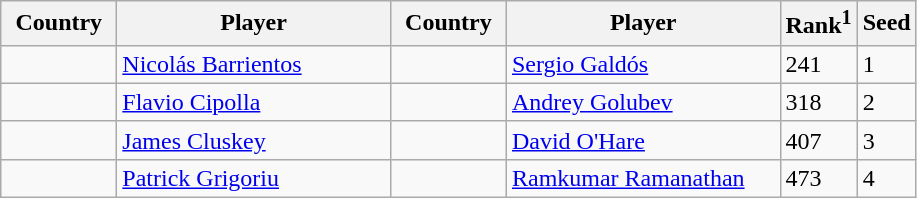<table class="sortable wikitable">
<tr>
<th width="70">Country</th>
<th width="175">Player</th>
<th width="70">Country</th>
<th width="175">Player</th>
<th>Rank<sup>1</sup></th>
<th>Seed</th>
</tr>
<tr>
<td></td>
<td><a href='#'>Nicolás Barrientos</a></td>
<td></td>
<td><a href='#'>Sergio Galdós</a></td>
<td>241</td>
<td>1</td>
</tr>
<tr>
<td></td>
<td><a href='#'>Flavio Cipolla</a></td>
<td></td>
<td><a href='#'>Andrey Golubev</a></td>
<td>318</td>
<td>2</td>
</tr>
<tr>
<td></td>
<td><a href='#'>James Cluskey</a></td>
<td></td>
<td><a href='#'>David O'Hare</a></td>
<td>407</td>
<td>3</td>
</tr>
<tr>
<td></td>
<td><a href='#'>Patrick Grigoriu</a></td>
<td></td>
<td><a href='#'>Ramkumar Ramanathan</a></td>
<td>473</td>
<td>4</td>
</tr>
</table>
